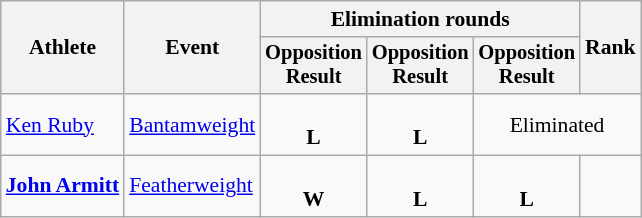<table class=wikitable style="font-size:90%;text-align:center">
<tr>
<th rowspan="2">Athlete</th>
<th rowspan="2">Event</th>
<th colspan=3>Elimination rounds</th>
<th rowspan=2>Rank</th>
</tr>
<tr style="font-size:95%">
<th>Opposition<br>Result</th>
<th>Opposition<br>Result</th>
<th>Opposition<br>Result</th>
</tr>
<tr>
<td style="text-align:left;"><a href='#'>Ken Ruby</a></td>
<td style="text-align:left;"><a href='#'>Bantamweight</a></td>
<td><br><strong>L</strong></td>
<td><br><strong>L</strong></td>
<td colspan=2>Eliminated</td>
</tr>
<tr>
<td style="text-align:left;"><strong><a href='#'>John Armitt</a></strong></td>
<td style="text-align:left;"><a href='#'>Featherweight</a></td>
<td><br><strong>W</strong></td>
<td><br><strong>L</strong></td>
<td><br><strong>L</strong></td>
<td></td>
</tr>
</table>
